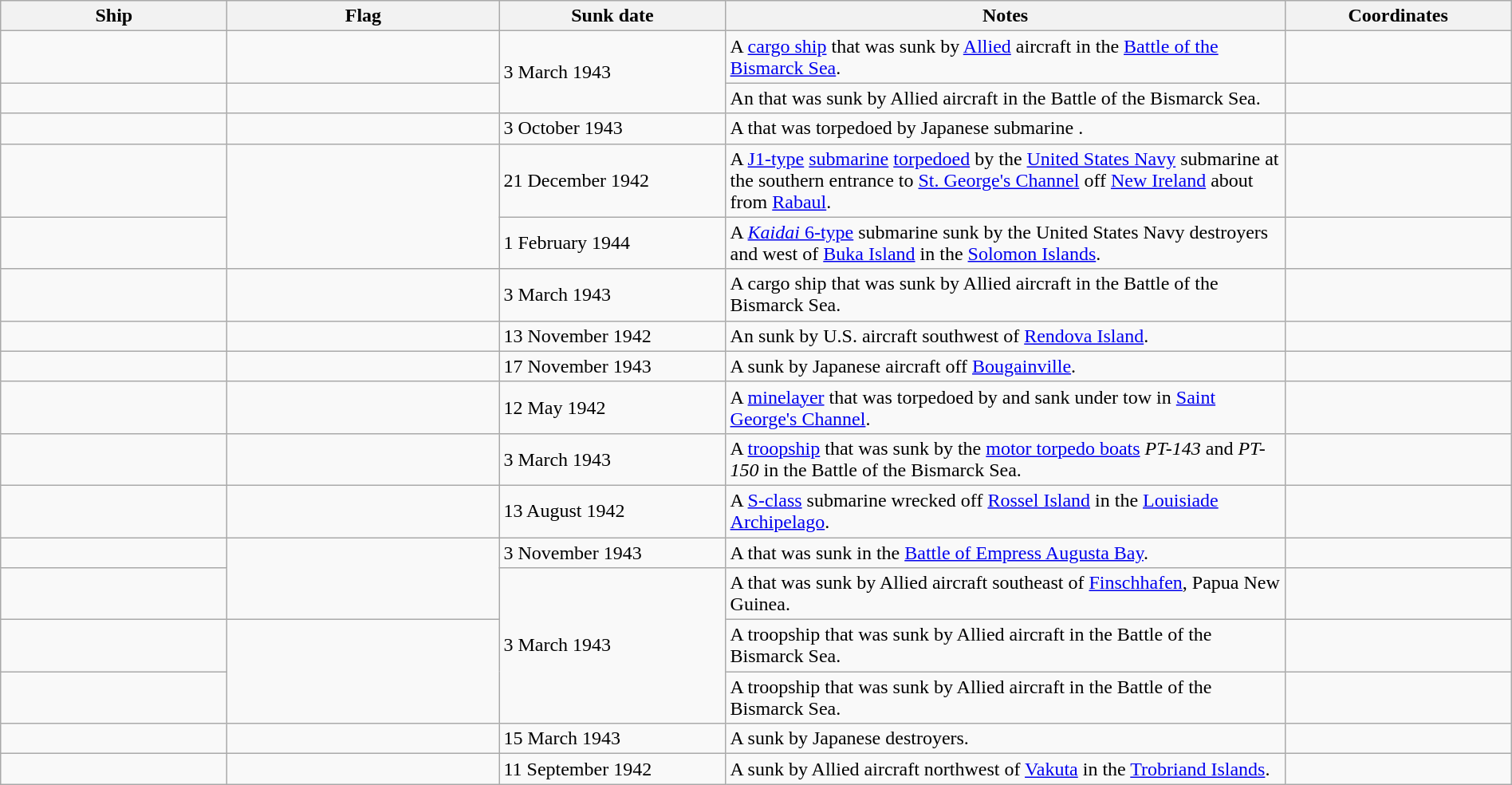<table class="wikitable sortable" style="width:100%" |>
<tr>
<th width="15%">Ship</th>
<th width="18%">Flag</th>
<th width="15%" align="right">Sunk date</th>
<th width="37%">Notes</th>
<th width="15%">Coordinates</th>
</tr>
<tr>
<td scope="row" data-sort-value="Aiyo Maru"></td>
<td></td>
<td rowspan="2">3 March 1943</td>
<td>A <a href='#'>cargo ship</a> that was sunk by <a href='#'>Allied</a> aircraft in the <a href='#'>Battle of the Bismarck Sea</a>.</td>
<td></td>
</tr>
<tr>
<td scope="row" data-sort-value="Asashio"></td>
<td></td>
<td>An  that was sunk by Allied aircraft in the Battle of the Bismarck Sea.</td>
<td></td>
</tr>
<tr>
<td></td>
<td></td>
<td>3 October 1943</td>
<td>A  that was torpedoed by Japanese submarine .</td>
<td></td>
</tr>
<tr>
<td scope="row" data-sort-value="I-4"></td>
<td rowspan="2"></td>
<td>21 December 1942</td>
<td>A <a href='#'>J1-type</a> <a href='#'>submarine</a> <a href='#'>torpedoed</a> by the <a href='#'>United States Navy</a> submarine  at the southern entrance to <a href='#'>St. George's Channel</a> off <a href='#'>New Ireland</a> about  from <a href='#'>Rabaul</a>.</td>
<td></td>
</tr>
<tr>
<td scope="row" data-sort-value="I-171"></td>
<td>1 February 1944</td>
<td>A <a href='#'><em>Kaidai</em> 6-type</a> submarine sunk by the United States Navy destroyers  and   west of <a href='#'>Buka Island</a> in the <a href='#'>Solomon Islands</a>.</td>
<td></td>
</tr>
<tr>
<td scope="row" data-sort-value="Kembu Maru"></td>
<td></td>
<td>3 March 1943</td>
<td>A cargo ship that was sunk by Allied aircraft in the Battle of the Bismarck Sea.</td>
<td></td>
</tr>
<tr>
<td scope="row" data-sort-value="Kinugasa"></td>
<td></td>
<td>13 November 1942</td>
<td>An  sunk by U.S. aircraft southwest of <a href='#'>Rendova Island</a>.</td>
<td></td>
</tr>
<tr>
<td></td>
<td></td>
<td>17 November 1943</td>
<td>A  sunk by Japanese aircraft off <a href='#'>Bougainville</a>.</td>
<td></td>
</tr>
<tr>
<td scope="row" data-sort-value="Okinoshima"></td>
<td></td>
<td>12 May 1942</td>
<td>A <a href='#'>minelayer</a> that was torpedoed by  and sank under tow in <a href='#'>Saint George's Channel</a>.</td>
<td></td>
</tr>
<tr>
<td scope="row" data-sort-value="Oigawa Maru"></td>
<td></td>
<td>3 March 1943</td>
<td>A <a href='#'>troopship</a> that was sunk by the <a href='#'>motor torpedo boats</a> <em>PT-143</em> and <em>PT-150</em> in the Battle of the Bismarck Sea.</td>
<td></td>
</tr>
<tr>
<td scope="row" data-sort-value="S-39"></td>
<td></td>
<td>13 August 1942</td>
<td>A <a href='#'>S-class</a> submarine wrecked off <a href='#'>Rossel Island</a> in the <a href='#'>Louisiade Archipelago</a>.</td>
<td></td>
</tr>
<tr>
<td scope="row" data-sort-value="Sendai"></td>
<td rowspan="2"></td>
<td>3 November 1943</td>
<td>A  that was sunk in the <a href='#'>Battle of Empress Augusta Bay</a>.</td>
<td></td>
</tr>
<tr>
<td scope="row" data-sort-value="Shirayuki"></td>
<td rowspan="3">3 March 1943</td>
<td>A  that was sunk by Allied aircraft  southeast of <a href='#'>Finschhafen</a>, Papua New Guinea.</td>
<td></td>
</tr>
<tr>
<td scope="row" data-sort-value="Sin-ai Maru"></td>
<td rowspan="2"></td>
<td>A troopship that was sunk by Allied aircraft in the Battle of the Bismarck Sea.</td>
<td></td>
</tr>
<tr>
<td scope="row" data-sort-value="Taimei Maru"></td>
<td>A troopship that was sunk by Allied aircraft in the Battle of the Bismarck Sea.</td>
<td></td>
</tr>
<tr>
<td scope="row" data-sort-value="Triton"></td>
<td></td>
<td>15 March 1943</td>
<td>A  sunk by Japanese destroyers.</td>
<td></td>
</tr>
<tr>
<td scope="row" data-sort-value="Yayoi"></td>
<td></td>
<td>11 September 1942</td>
<td>A  sunk by Allied aircraft  northwest of <a href='#'>Vakuta</a> in the <a href='#'>Trobriand Islands</a>.</td>
<td></td>
</tr>
</table>
